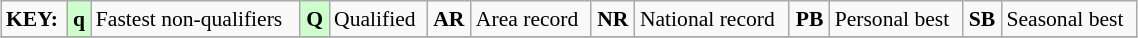<table class="wikitable" style="margin:0.5em auto; font-size:90%;position:relative;" width=60%>
<tr>
<td><strong>KEY:</strong></td>
<td bgcolor=ccffcc align=center><strong>q</strong></td>
<td>Fastest non-qualifiers</td>
<td bgcolor=ccffcc align=center><strong>Q</strong></td>
<td>Qualified</td>
<td align=center><strong>AR</strong></td>
<td>Area record</td>
<td align=center><strong>NR</strong></td>
<td>National record</td>
<td align=center><strong>PB</strong></td>
<td>Personal best</td>
<td align=center><strong>SB</strong></td>
<td>Seasonal best</td>
</tr>
<tr>
</tr>
</table>
